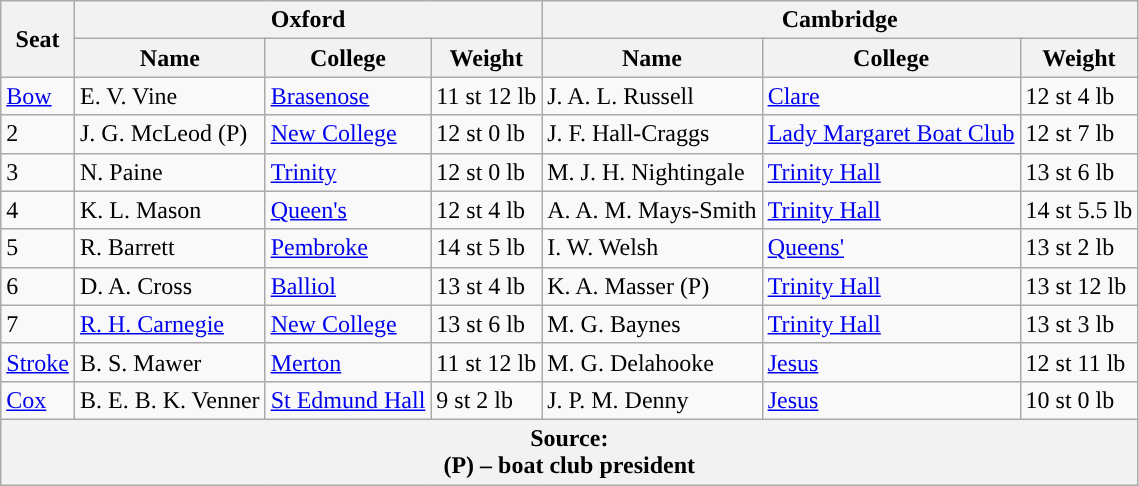<table class="wikitable">
<tr>
<th rowspan="2" scope="col">Seat</th>
<th colspan="3" scope="col">Oxford <br> </th>
<th colspan="3" scope="col">Cambridge <br> </th>
</tr>
<tr>
<th>Name</th>
<th>College</th>
<th>Weight</th>
<th>Name</th>
<th>College</th>
<th>Weight</th>
</tr>
<tr>
<td><a href='#'>Bow</a></td>
<td>E. V. Vine</td>
<td><a href='#'>Brasenose</a></td>
<td>11 st 12 lb</td>
<td>J. A. L. Russell</td>
<td><a href='#'>Clare</a></td>
<td>12 st 4 lb</td>
</tr>
<tr>
<td>2</td>
<td>J. G. McLeod (P)</td>
<td><a href='#'>New College</a></td>
<td>12 st 0 lb</td>
<td>J. F. Hall-Craggs</td>
<td><a href='#'>Lady Margaret Boat Club</a></td>
<td>12 st 7 lb</td>
</tr>
<tr>
<td>3</td>
<td>N. Paine</td>
<td><a href='#'>Trinity</a></td>
<td>12 st 0 lb</td>
<td>M. J. H. Nightingale</td>
<td><a href='#'>Trinity Hall</a></td>
<td>13 st 6 lb</td>
</tr>
<tr>
<td>4</td>
<td>K. L. Mason</td>
<td><a href='#'>Queen's</a></td>
<td>12 st 4 lb</td>
<td>A. A. M. Mays-Smith</td>
<td><a href='#'>Trinity Hall</a></td>
<td>14 st 5.5 lb</td>
</tr>
<tr>
<td>5</td>
<td>R. Barrett</td>
<td><a href='#'>Pembroke</a></td>
<td>14 st 5 lb</td>
<td>I. W. Welsh</td>
<td><a href='#'>Queens'</a></td>
<td>13 st 2 lb</td>
</tr>
<tr>
<td>6</td>
<td>D. A. Cross</td>
<td><a href='#'>Balliol</a></td>
<td>13 st 4 lb</td>
<td>K. A. Masser (P)</td>
<td><a href='#'>Trinity Hall</a></td>
<td>13 st 12 lb</td>
</tr>
<tr>
<td>7</td>
<td><a href='#'>R. H. Carnegie</a></td>
<td><a href='#'>New College</a></td>
<td>13 st 6 lb</td>
<td>M. G. Baynes</td>
<td><a href='#'>Trinity Hall</a></td>
<td>13 st 3 lb</td>
</tr>
<tr>
<td><a href='#'>Stroke</a></td>
<td>B. S. Mawer</td>
<td><a href='#'>Merton</a></td>
<td>11 st 12 lb</td>
<td>M. G. Delahooke</td>
<td><a href='#'>Jesus</a></td>
<td>12 st 11 lb</td>
</tr>
<tr>
<td><a href='#'>Cox</a></td>
<td>B. E. B. K. Venner</td>
<td><a href='#'>St Edmund Hall</a></td>
<td>9 st 2 lb</td>
<td>J. P. M. Denny</td>
<td><a href='#'>Jesus</a></td>
<td>10 st 0 lb</td>
</tr>
<tr>
<th colspan="7">Source:<br>(P) – boat club president</th>
</tr>
</table>
